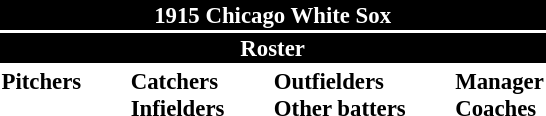<table class="toccolours" style="font-size: 95%;">
<tr>
<th colspan="10" style="background-color: black; color: white; text-align: center;">1915 Chicago White Sox</th>
</tr>
<tr>
<td colspan="10" style="background-color: black; color: white; text-align: center;"><strong>Roster</strong></td>
</tr>
<tr>
<td valign="top"><strong>Pitchers</strong><br>









</td>
<td width="25px"></td>
<td valign="top"><strong>Catchers</strong><br>


<strong>Infielders</strong>







</td>
<td width="25px"></td>
<td valign="top"><strong>Outfielders</strong><br>






<strong>Other batters</strong>


</td>
<td width="25px"></td>
<td valign="top"><strong>Manager</strong><br>
<strong>Coaches</strong>
</td>
</tr>
</table>
